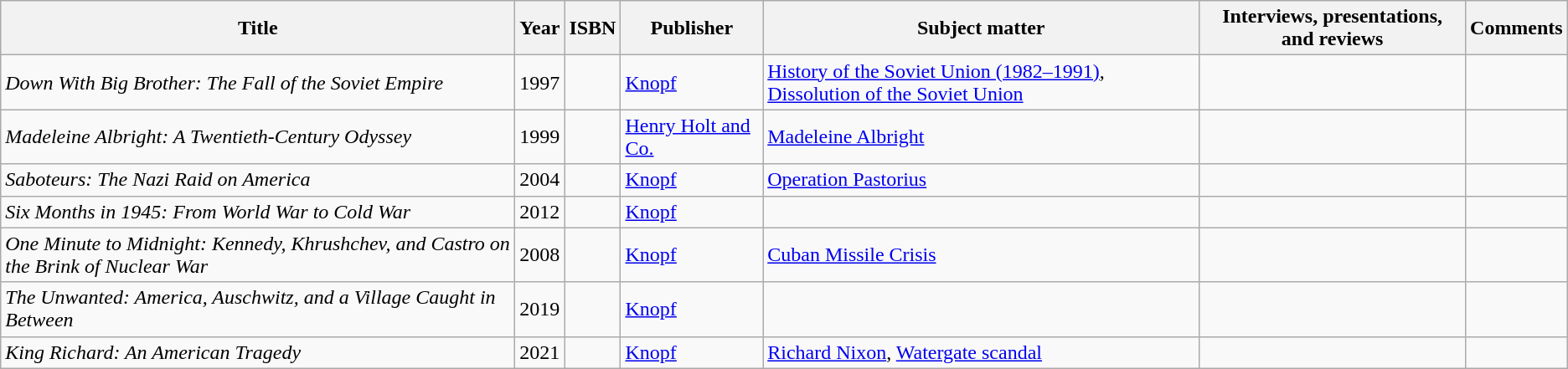<table class="wikitable">
<tr>
<th>Title</th>
<th>Year</th>
<th>ISBN</th>
<th>Publisher</th>
<th>Subject matter</th>
<th>Interviews, presentations, and reviews</th>
<th>Comments</th>
</tr>
<tr>
<td><em>Down With Big Brother: The Fall of the Soviet Empire</em></td>
<td>1997</td>
<td></td>
<td><a href='#'>Knopf</a></td>
<td><a href='#'>History of the Soviet Union (1982–1991)</a>, <a href='#'>Dissolution of the Soviet Union</a></td>
<td></td>
<td></td>
</tr>
<tr>
<td><em>Madeleine Albright: A Twentieth-Century Odyssey</em></td>
<td>1999</td>
<td></td>
<td><a href='#'>Henry Holt and Co.</a></td>
<td><a href='#'>Madeleine Albright</a></td>
<td></td>
<td></td>
</tr>
<tr>
<td><em>Saboteurs: The Nazi Raid on America</em></td>
<td>2004</td>
<td></td>
<td><a href='#'>Knopf</a></td>
<td><a href='#'>Operation Pastorius</a></td>
<td></td>
<td></td>
</tr>
<tr>
<td><em>Six Months in 1945: From World War to Cold War</em></td>
<td>2012</td>
<td></td>
<td><a href='#'>Knopf</a></td>
<td></td>
<td></td>
<td></td>
</tr>
<tr>
<td><em>One Minute to Midnight: Kennedy, Khrushchev, and Castro on the Brink of Nuclear War</em></td>
<td>2008</td>
<td></td>
<td><a href='#'>Knopf</a></td>
<td><a href='#'>Cuban Missile Crisis</a></td>
<td><br></td>
<td></td>
</tr>
<tr>
<td><em>The Unwanted: America, Auschwitz, and a Village Caught in Between</em></td>
<td>2019</td>
<td></td>
<td><a href='#'>Knopf</a></td>
<td></td>
<td></td>
<td></td>
</tr>
<tr>
<td><em>King Richard: An American Tragedy</em></td>
<td>2021</td>
<td></td>
<td><a href='#'>Knopf</a></td>
<td><a href='#'>Richard Nixon</a>, <a href='#'>Watergate scandal</a></td>
<td></td>
<td></td>
</tr>
</table>
